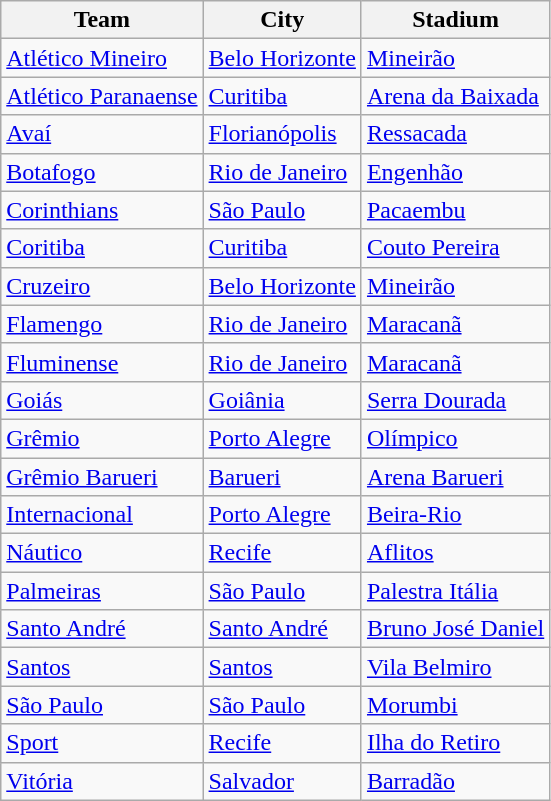<table class="wikitable sortable">
<tr>
<th>Team</th>
<th>City</th>
<th>Stadium</th>
</tr>
<tr>
<td><a href='#'>Atlético Mineiro</a></td>
<td><a href='#'>Belo Horizonte</a></td>
<td><a href='#'>Mineirão</a></td>
</tr>
<tr>
<td><a href='#'>Atlético Paranaense</a></td>
<td><a href='#'>Curitiba</a></td>
<td><a href='#'>Arena da Baixada</a></td>
</tr>
<tr>
<td><a href='#'>Avaí</a></td>
<td><a href='#'>Florianópolis</a></td>
<td><a href='#'>Ressacada</a></td>
</tr>
<tr>
<td><a href='#'>Botafogo</a></td>
<td><a href='#'>Rio de Janeiro</a></td>
<td><a href='#'>Engenhão</a></td>
</tr>
<tr>
<td><a href='#'>Corinthians</a></td>
<td><a href='#'>São Paulo</a></td>
<td><a href='#'>Pacaembu</a></td>
</tr>
<tr>
<td><a href='#'>Coritiba</a></td>
<td><a href='#'>Curitiba</a></td>
<td><a href='#'>Couto Pereira</a></td>
</tr>
<tr>
<td><a href='#'>Cruzeiro</a></td>
<td><a href='#'>Belo Horizonte</a></td>
<td><a href='#'>Mineirão</a></td>
</tr>
<tr>
<td><a href='#'>Flamengo</a></td>
<td><a href='#'>Rio de Janeiro</a></td>
<td><a href='#'>Maracanã</a></td>
</tr>
<tr>
<td><a href='#'>Fluminense</a></td>
<td><a href='#'>Rio de Janeiro</a></td>
<td><a href='#'>Maracanã</a></td>
</tr>
<tr>
<td><a href='#'>Goiás</a></td>
<td><a href='#'>Goiânia</a></td>
<td><a href='#'>Serra Dourada</a></td>
</tr>
<tr>
<td><a href='#'>Grêmio</a></td>
<td><a href='#'>Porto Alegre</a></td>
<td><a href='#'>Olímpico</a></td>
</tr>
<tr>
<td><a href='#'>Grêmio Barueri</a></td>
<td><a href='#'>Barueri</a></td>
<td><a href='#'>Arena Barueri</a></td>
</tr>
<tr>
<td><a href='#'>Internacional</a></td>
<td><a href='#'>Porto Alegre</a></td>
<td><a href='#'>Beira-Rio</a></td>
</tr>
<tr>
<td><a href='#'>Náutico</a></td>
<td><a href='#'>Recife</a></td>
<td><a href='#'>Aflitos</a></td>
</tr>
<tr>
<td><a href='#'>Palmeiras</a></td>
<td><a href='#'>São Paulo</a></td>
<td><a href='#'>Palestra Itália</a></td>
</tr>
<tr>
<td><a href='#'>Santo André</a></td>
<td><a href='#'>Santo André</a></td>
<td><a href='#'>Bruno José Daniel</a></td>
</tr>
<tr>
<td><a href='#'>Santos</a></td>
<td><a href='#'>Santos</a></td>
<td><a href='#'>Vila Belmiro</a></td>
</tr>
<tr>
<td><a href='#'>São Paulo</a></td>
<td><a href='#'>São Paulo</a></td>
<td><a href='#'>Morumbi</a></td>
</tr>
<tr>
<td><a href='#'>Sport</a></td>
<td><a href='#'>Recife</a></td>
<td><a href='#'>Ilha do Retiro</a></td>
</tr>
<tr>
<td><a href='#'>Vitória</a></td>
<td><a href='#'>Salvador</a></td>
<td><a href='#'>Barradão</a></td>
</tr>
</table>
